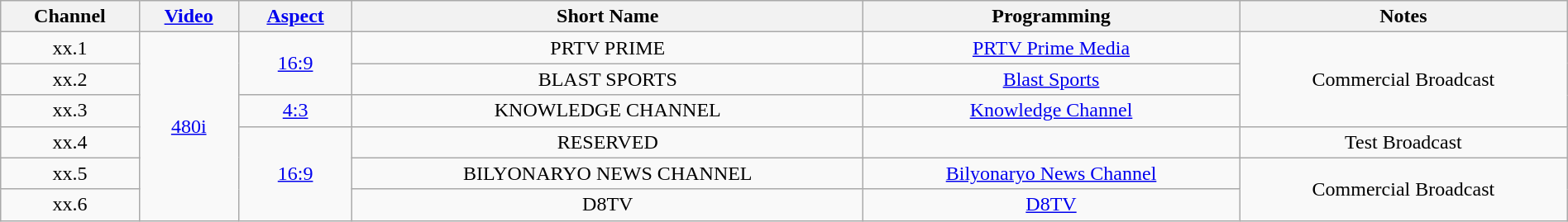<table class="wikitable" style="width:100%; text-align:center;">
<tr>
<th>Channel</th>
<th><a href='#'>Video</a></th>
<th><a href='#'>Aspect</a></th>
<th>Short Name</th>
<th>Programming</th>
<th>Notes</th>
</tr>
<tr>
<td>xx.1</td>
<td rowspan="7"><a href='#'>480i</a></td>
<td rowspan="2"><a href='#'>16:9</a></td>
<td>PRTV PRIME</td>
<td><a href='#'>PRTV Prime Media</a></td>
<td rowspan="3">Commercial Broadcast</td>
</tr>
<tr>
<td>xx.2</td>
<td>BLAST SPORTS</td>
<td><a href='#'>Blast Sports</a></td>
</tr>
<tr>
<td>xx.3</td>
<td><a href='#'>4:3</a></td>
<td>KNOWLEDGE CHANNEL</td>
<td><a href='#'>Knowledge Channel</a></td>
</tr>
<tr>
<td>xx.4</td>
<td rowspan="3"><a href='#'>16:9</a></td>
<td>RESERVED</td>
<td></td>
<td>Test Broadcast</td>
</tr>
<tr>
<td>xx.5</td>
<td>BILYONARYO NEWS CHANNEL</td>
<td><a href='#'>Bilyonaryo News Channel</a></td>
<td rowspan="2">Commercial Broadcast</td>
</tr>
<tr>
<td>xx.6</td>
<td>D8TV</td>
<td><a href='#'>D8TV</a></td>
</tr>
</table>
